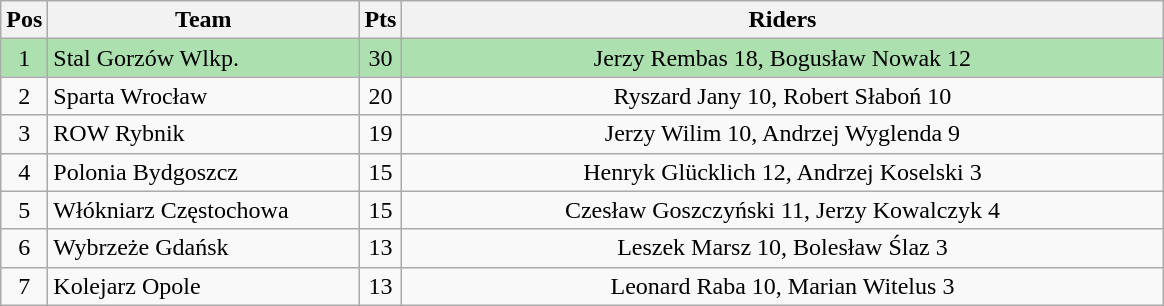<table class="wikitable" style="font-size: 100%">
<tr>
<th width=20>Pos</th>
<th width=200>Team</th>
<th width=20>Pts</th>
<th width=500>Riders</th>
</tr>
<tr align=center style="background:#ACE1AF;">
<td>1</td>
<td align="left">Stal Gorzów Wlkp.</td>
<td>30</td>
<td>Jerzy Rembas 18, Bogusław Nowak 12</td>
</tr>
<tr align=center>
<td>2</td>
<td align="left">Sparta Wrocław</td>
<td>20</td>
<td>Ryszard Jany 10, Robert Słaboń 10</td>
</tr>
<tr align=center>
<td>3</td>
<td align="left">ROW Rybnik</td>
<td>19</td>
<td>Jerzy Wilim 10, Andrzej Wyglenda 9</td>
</tr>
<tr align=center>
<td>4</td>
<td align="left">Polonia Bydgoszcz</td>
<td>15</td>
<td>Henryk Glücklich 12, Andrzej Koselski 3</td>
</tr>
<tr align=center>
<td>5</td>
<td align="left">Włókniarz Częstochowa</td>
<td>15</td>
<td>Czesław Goszczyński 11, Jerzy Kowalczyk 4</td>
</tr>
<tr align=center>
<td>6</td>
<td align="left">Wybrzeże Gdańsk</td>
<td>13</td>
<td>Leszek Marsz 10, Bolesław Ślaz 3</td>
</tr>
<tr align=center>
<td>7</td>
<td align="left">Kolejarz Opole</td>
<td>13</td>
<td>Leonard Raba 10, Marian Witelus 3</td>
</tr>
</table>
